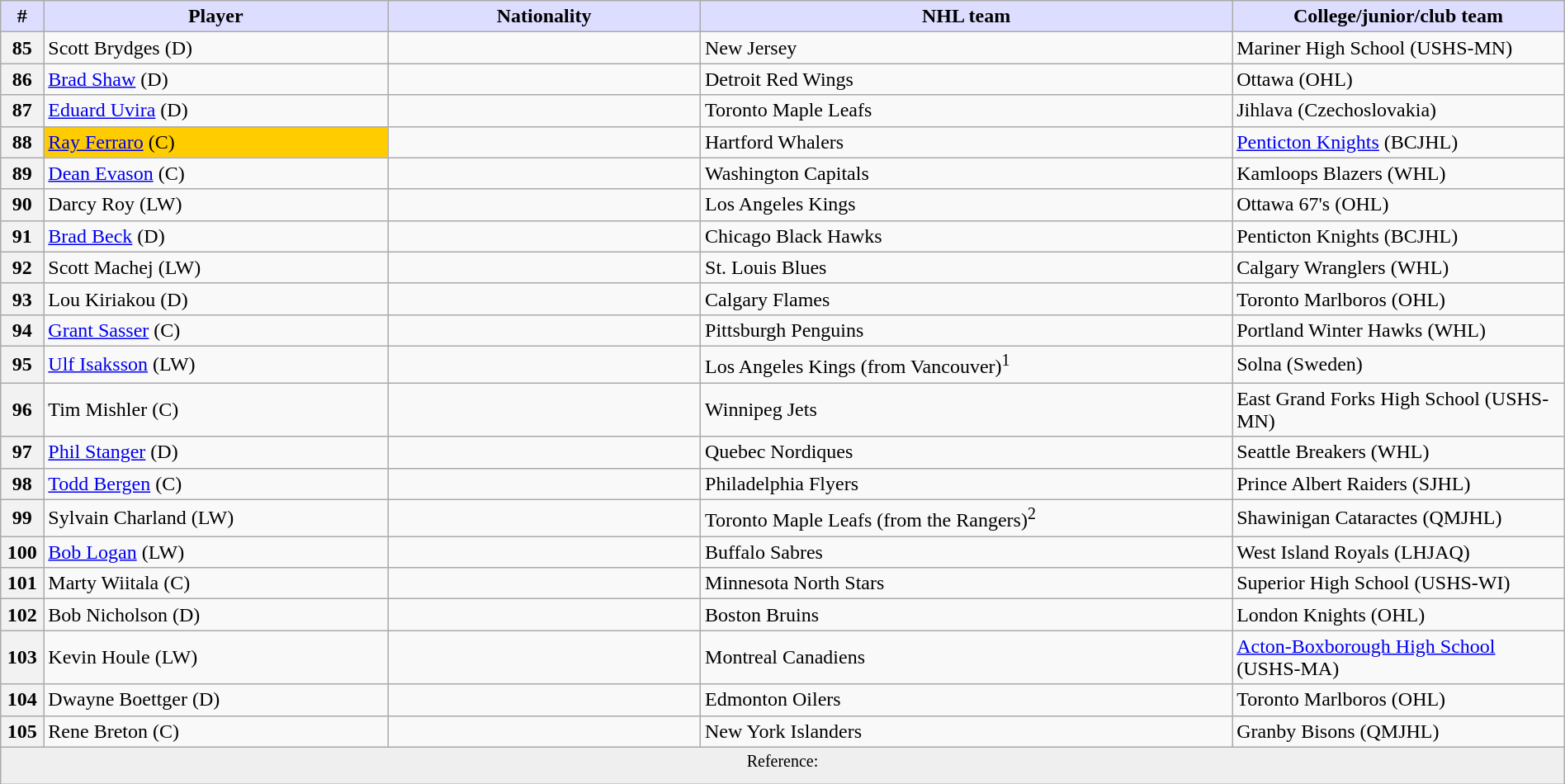<table class="wikitable" style="width: 100%">
<tr>
<th style="background:#ddf; width:2.75%;">#</th>
<th style="background:#ddf; width:22.0%;">Player</th>
<th style="background:#ddf; width:20.0%;">Nationality</th>
<th style="background:#ddf; width:34.0%;">NHL team</th>
<th style="background:#ddf; width:100.0%;">College/junior/club team</th>
</tr>
<tr>
<th>85</th>
<td>Scott Brydges (D)</td>
<td></td>
<td>New Jersey</td>
<td>Mariner High School (USHS-MN)</td>
</tr>
<tr>
<th>86</th>
<td><a href='#'>Brad Shaw</a> (D)</td>
<td></td>
<td>Detroit Red Wings</td>
<td>Ottawa (OHL)</td>
</tr>
<tr>
<th>87</th>
<td><a href='#'>Eduard Uvira</a> (D)</td>
<td></td>
<td>Toronto Maple Leafs</td>
<td>Jihlava (Czechoslovakia)</td>
</tr>
<tr>
<th>88</th>
<td bgcolor="#FFCC00"><a href='#'>Ray Ferraro</a> (C)</td>
<td></td>
<td>Hartford Whalers</td>
<td><a href='#'>Penticton Knights</a> (BCJHL)</td>
</tr>
<tr>
<th>89</th>
<td><a href='#'>Dean Evason</a> (C)</td>
<td></td>
<td>Washington Capitals</td>
<td>Kamloops Blazers (WHL)</td>
</tr>
<tr>
<th>90</th>
<td>Darcy Roy (LW)</td>
<td></td>
<td>Los Angeles Kings</td>
<td>Ottawa 67's (OHL)</td>
</tr>
<tr>
<th>91</th>
<td><a href='#'>Brad Beck</a> (D)</td>
<td></td>
<td>Chicago Black Hawks</td>
<td>Penticton Knights (BCJHL)</td>
</tr>
<tr>
<th>92</th>
<td>Scott Machej (LW)</td>
<td></td>
<td>St. Louis Blues</td>
<td>Calgary Wranglers (WHL)</td>
</tr>
<tr>
<th>93</th>
<td>Lou Kiriakou (D)</td>
<td></td>
<td>Calgary Flames</td>
<td>Toronto Marlboros (OHL)</td>
</tr>
<tr>
<th>94</th>
<td><a href='#'>Grant Sasser</a> (C)</td>
<td></td>
<td>Pittsburgh Penguins</td>
<td>Portland Winter Hawks (WHL)</td>
</tr>
<tr>
<th>95</th>
<td><a href='#'>Ulf Isaksson</a> (LW)</td>
<td></td>
<td>Los Angeles Kings (from Vancouver)<sup>1</sup></td>
<td>Solna (Sweden)</td>
</tr>
<tr>
<th>96</th>
<td>Tim Mishler (C)</td>
<td></td>
<td>Winnipeg Jets</td>
<td>East Grand Forks High School (USHS-MN)</td>
</tr>
<tr>
<th>97</th>
<td><a href='#'>Phil Stanger</a> (D)</td>
<td></td>
<td>Quebec Nordiques</td>
<td>Seattle Breakers (WHL)</td>
</tr>
<tr>
<th>98</th>
<td><a href='#'>Todd Bergen</a> (C)</td>
<td></td>
<td>Philadelphia Flyers</td>
<td>Prince Albert Raiders (SJHL)</td>
</tr>
<tr>
<th>99</th>
<td>Sylvain Charland (LW)</td>
<td></td>
<td>Toronto Maple Leafs (from the Rangers)<sup>2</sup></td>
<td>Shawinigan Cataractes (QMJHL)</td>
</tr>
<tr>
<th>100</th>
<td><a href='#'>Bob Logan</a> (LW)</td>
<td></td>
<td>Buffalo Sabres</td>
<td>West Island Royals (LHJAQ)</td>
</tr>
<tr>
<th>101</th>
<td>Marty Wiitala (C)</td>
<td></td>
<td>Minnesota North Stars</td>
<td>Superior High School (USHS-WI)</td>
</tr>
<tr>
<th>102</th>
<td>Bob Nicholson (D)</td>
<td></td>
<td>Boston Bruins</td>
<td>London Knights (OHL)</td>
</tr>
<tr>
<th>103</th>
<td>Kevin Houle (LW)</td>
<td></td>
<td>Montreal Canadiens</td>
<td><a href='#'>Acton-Boxborough High School</a> (USHS-MA)</td>
</tr>
<tr>
<th>104</th>
<td>Dwayne Boettger (D)</td>
<td></td>
<td>Edmonton Oilers</td>
<td>Toronto Marlboros (OHL)</td>
</tr>
<tr>
<th>105</th>
<td>Rene Breton (C)</td>
<td></td>
<td>New York Islanders</td>
<td>Granby Bisons (QMJHL)</td>
</tr>
<tr>
<td align=center colspan="6" bgcolor="#efefef"><sup>Reference:  </sup></td>
</tr>
</table>
